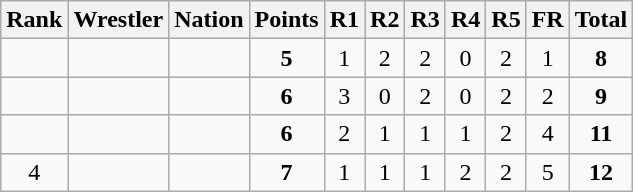<table class="wikitable sortable" style="text-align:center;">
<tr>
<th>Rank</th>
<th>Wrestler</th>
<th>Nation</th>
<th>Points</th>
<th>R1</th>
<th>R2</th>
<th>R3</th>
<th>R4</th>
<th>R5</th>
<th>FR</th>
<th>Total</th>
</tr>
<tr>
<td></td>
<td align=left></td>
<td align=left></td>
<td><strong>5</strong></td>
<td>1</td>
<td>2</td>
<td>2</td>
<td>0</td>
<td>2</td>
<td>1</td>
<td><strong>8</strong></td>
</tr>
<tr>
<td></td>
<td align=left></td>
<td align=left></td>
<td><strong>6</strong></td>
<td>3</td>
<td>0</td>
<td>2</td>
<td>0</td>
<td>2</td>
<td>2</td>
<td><strong>9</strong></td>
</tr>
<tr>
<td></td>
<td align=left></td>
<td align=left></td>
<td><strong>6</strong></td>
<td>2</td>
<td>1</td>
<td>1</td>
<td>1</td>
<td>2</td>
<td>4</td>
<td><strong>11</strong></td>
</tr>
<tr>
<td>4</td>
<td align=left></td>
<td align=left></td>
<td><strong>7</strong></td>
<td>1</td>
<td>1</td>
<td>1</td>
<td>2</td>
<td>2</td>
<td>5</td>
<td><strong>12</strong></td>
</tr>
</table>
